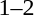<table style="text-align:center">
<tr>
<th width=200></th>
<th width=100></th>
<th width=200></th>
</tr>
<tr>
<td align=right></td>
<td>1–2</td>
<td align=left></td>
</tr>
<tr>
</tr>
</table>
